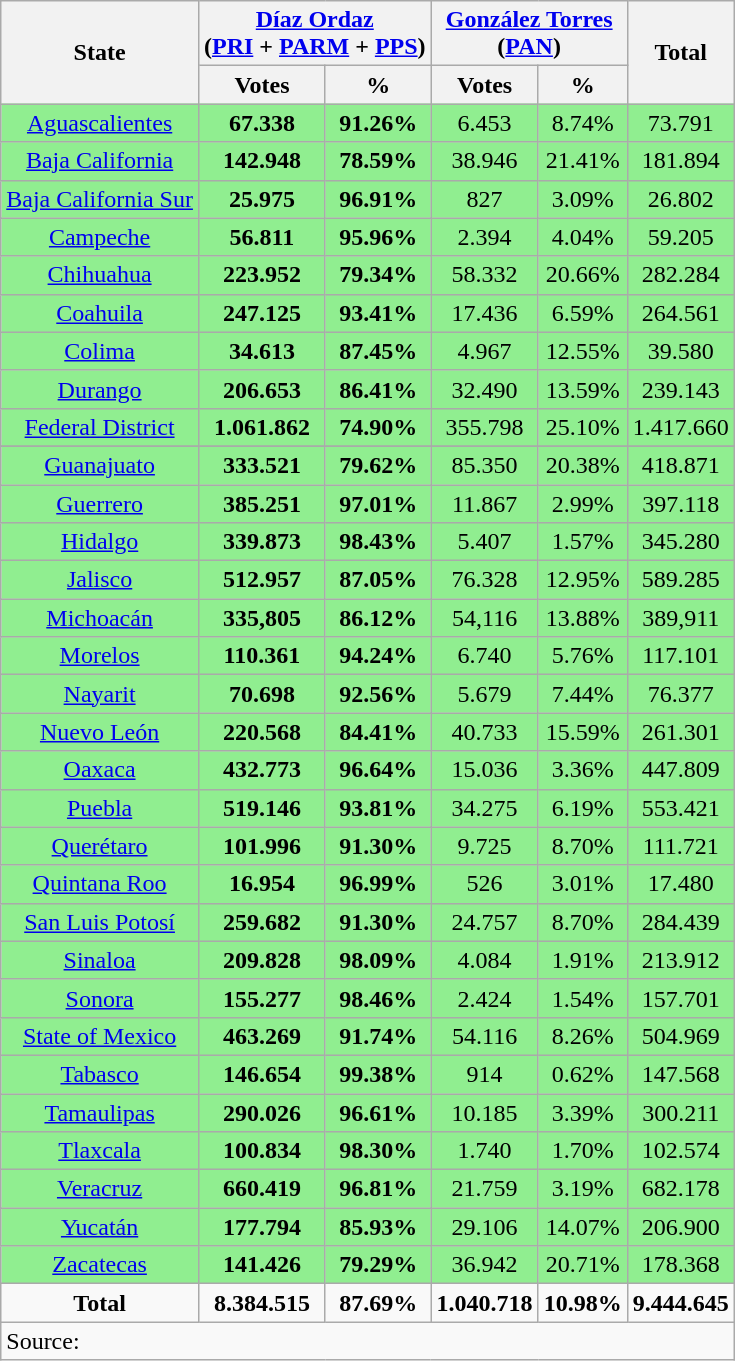<table class="wikitable sortable"  style="text-align: center;">
<tr>
<th rowspan=2>State</th>
<th colspan=2><a href='#'>Díaz Ordaz</a><br>(<a href='#'>PRI</a> + <a href='#'>PARM</a> + <a href='#'>PPS</a>)</th>
<th colspan=2><a href='#'>González Torres</a><br>(<a href='#'>PAN</a>)</th>
<th rowspan=2 colspan=1>Total</th>
</tr>
<tr>
<th>Votes</th>
<th>%</th>
<th>Votes</th>
<th>%</th>
</tr>
<tr bgcolor=lightgreen>
<td><a href='#'>Aguascalientes</a></td>
<td><strong>67.338</strong></td>
<td><strong>91.26%</strong></td>
<td>6.453</td>
<td>8.74%</td>
<td>73.791</td>
</tr>
<tr bgcolor=lightgreen>
<td><a href='#'>Baja California</a></td>
<td><strong>142.948</strong></td>
<td><strong>78.59%</strong></td>
<td>38.946</td>
<td>21.41%</td>
<td>181.894</td>
</tr>
<tr bgcolor=lightgreen>
<td><a href='#'>Baja California Sur</a></td>
<td><strong>25.975</strong></td>
<td><strong>96.91%</strong></td>
<td>827</td>
<td>3.09%</td>
<td>26.802</td>
</tr>
<tr bgcolor=lightgreen>
<td><a href='#'>Campeche</a></td>
<td><strong>56.811</strong></td>
<td><strong>95.96%</strong></td>
<td>2.394</td>
<td>4.04%</td>
<td>59.205</td>
</tr>
<tr bgcolor=lightgreen>
<td><a href='#'>Chihuahua</a></td>
<td><strong>223.952</strong></td>
<td><strong>79.34%</strong></td>
<td>58.332</td>
<td>20.66%</td>
<td>282.284</td>
</tr>
<tr bgcolor=lightgreen>
<td><a href='#'>Coahuila</a></td>
<td><strong>247.125</strong></td>
<td><strong>93.41%</strong></td>
<td>17.436</td>
<td>6.59%</td>
<td>264.561</td>
</tr>
<tr bgcolor=lightgreen>
<td><a href='#'>Colima</a></td>
<td><strong>34.613</strong></td>
<td><strong>87.45%</strong></td>
<td>4.967</td>
<td>12.55%</td>
<td>39.580</td>
</tr>
<tr bgcolor=lightgreen>
<td><a href='#'>Durango</a></td>
<td><strong>206.653</strong></td>
<td><strong>86.41%</strong></td>
<td>32.490</td>
<td>13.59%</td>
<td>239.143</td>
</tr>
<tr bgcolor=lightgreen>
<td><a href='#'>Federal District</a></td>
<td><strong>1.061.862</strong></td>
<td><strong>74.90%</strong></td>
<td>355.798</td>
<td>25.10%</td>
<td>1.417.660</td>
</tr>
<tr bgcolor=lightgreen>
</tr>
<tr bgcolor=lightgreen>
<td><a href='#'>Guanajuato</a></td>
<td><strong>333.521</strong></td>
<td><strong>79.62%</strong></td>
<td>85.350</td>
<td>20.38%</td>
<td>418.871</td>
</tr>
<tr bgcolor=lightgreen>
<td><a href='#'>Guerrero</a></td>
<td><strong>385.251</strong></td>
<td><strong>97.01%</strong></td>
<td>11.867</td>
<td>2.99%</td>
<td>397.118</td>
</tr>
<tr bgcolor=lightgreen>
<td><a href='#'>Hidalgo</a></td>
<td><strong>339.873</strong></td>
<td><strong>98.43%</strong></td>
<td>5.407</td>
<td>1.57%</td>
<td>345.280</td>
</tr>
<tr bgcolor=lightgreen>
<td><a href='#'>Jalisco</a></td>
<td><strong>512.957</strong></td>
<td><strong>87.05%</strong></td>
<td>76.328</td>
<td>12.95%</td>
<td>589.285</td>
</tr>
<tr bgcolor=lightgreen>
<td><a href='#'>Michoacán</a></td>
<td><strong>335,805</strong></td>
<td><strong>86.12%</strong></td>
<td>54,116</td>
<td>13.88%</td>
<td>389,911</td>
</tr>
<tr bgcolor=lightgreen>
<td><a href='#'>Morelos</a></td>
<td><strong>110.361</strong></td>
<td><strong>94.24%</strong></td>
<td>6.740</td>
<td>5.76%</td>
<td>117.101</td>
</tr>
<tr bgcolor=lightgreen>
<td><a href='#'>Nayarit</a></td>
<td><strong>70.698</strong></td>
<td><strong>92.56%</strong></td>
<td>5.679</td>
<td>7.44%</td>
<td>76.377</td>
</tr>
<tr bgcolor=lightgreen>
<td><a href='#'>Nuevo León</a></td>
<td><strong>220.568</strong></td>
<td><strong>84.41%</strong></td>
<td>40.733</td>
<td>15.59%</td>
<td>261.301</td>
</tr>
<tr bgcolor=lightgreen>
<td><a href='#'>Oaxaca</a></td>
<td><strong>432.773</strong></td>
<td><strong>96.64%</strong></td>
<td>15.036</td>
<td>3.36%</td>
<td>447.809</td>
</tr>
<tr bgcolor=lightgreen>
<td><a href='#'>Puebla</a></td>
<td><strong>519.146</strong></td>
<td><strong>93.81%</strong></td>
<td>34.275</td>
<td>6.19%</td>
<td>553.421</td>
</tr>
<tr bgcolor=lightgreen>
<td><a href='#'>Querétaro</a></td>
<td><strong>101.996</strong></td>
<td><strong>91.30%</strong></td>
<td>9.725</td>
<td>8.70%</td>
<td>111.721</td>
</tr>
<tr bgcolor=lightgreen>
<td><a href='#'>Quintana Roo</a></td>
<td><strong>16.954</strong></td>
<td><strong>96.99%</strong></td>
<td>526</td>
<td>3.01%</td>
<td>17.480</td>
</tr>
<tr bgcolor=lightgreen>
<td><a href='#'>San Luis Potosí</a></td>
<td><strong>259.682</strong></td>
<td><strong>91.30%</strong></td>
<td>24.757</td>
<td>8.70%</td>
<td>284.439</td>
</tr>
<tr bgcolor=lightgreen>
<td><a href='#'>Sinaloa</a></td>
<td><strong>209.828</strong></td>
<td><strong>98.09%</strong></td>
<td>4.084</td>
<td>1.91%</td>
<td>213.912</td>
</tr>
<tr bgcolor=lightgreen>
<td><a href='#'>Sonora</a></td>
<td><strong>155.277</strong></td>
<td><strong>98.46%</strong></td>
<td>2.424</td>
<td>1.54%</td>
<td>157.701</td>
</tr>
<tr bgcolor=lightgreen>
<td><a href='#'>State of Mexico</a></td>
<td><strong>463.269</strong></td>
<td><strong>91.74%</strong></td>
<td>54.116</td>
<td>8.26%</td>
<td>504.969</td>
</tr>
<tr bgcolor=lightgreen>
<td><a href='#'>Tabasco</a></td>
<td><strong>146.654</strong></td>
<td><strong>99.38%</strong></td>
<td>914</td>
<td>0.62%</td>
<td>147.568</td>
</tr>
<tr bgcolor=lightgreen>
<td><a href='#'>Tamaulipas</a></td>
<td><strong>290.026</strong></td>
<td><strong>96.61%</strong></td>
<td>10.185</td>
<td>3.39%</td>
<td>300.211</td>
</tr>
<tr bgcolor=lightgreen>
<td><a href='#'>Tlaxcala</a></td>
<td><strong>100.834</strong></td>
<td><strong>98.30%</strong></td>
<td>1.740</td>
<td>1.70%</td>
<td>102.574</td>
</tr>
<tr bgcolor=lightgreen>
<td><a href='#'>Veracruz</a></td>
<td><strong>660.419</strong></td>
<td><strong>96.81%</strong></td>
<td>21.759</td>
<td>3.19%</td>
<td>682.178</td>
</tr>
<tr bgcolor=lightgreen>
<td><a href='#'>Yucatán</a></td>
<td><strong>177.794</strong></td>
<td><strong>85.93%</strong></td>
<td>29.106</td>
<td>14.07%</td>
<td>206.900</td>
</tr>
<tr bgcolor=lightgreen>
<td><a href='#'>Zacatecas</a></td>
<td><strong>141.426</strong></td>
<td><strong>79.29%</strong></td>
<td>36.942</td>
<td>20.71%</td>
<td>178.368</td>
</tr>
<tr style="font-weight:bold">
<td>Total</td>
<td>8.384.515</td>
<td>87.69%</td>
<td>1.040.718</td>
<td>10.98%</td>
<td>9.444.645</td>
</tr>
<tr>
<td colspan=8 align=left>Source: </td>
</tr>
</table>
